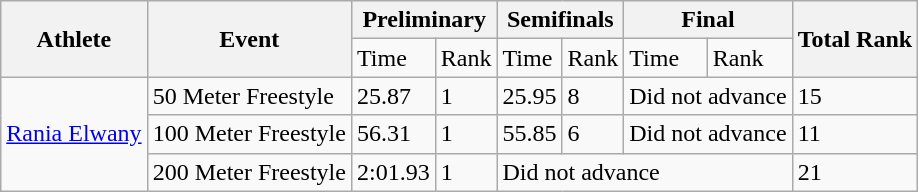<table class="wikitable">
<tr>
<th rowspan="2">Athlete</th>
<th rowspan="2">Event</th>
<th colspan="2">Preliminary</th>
<th colspan="2">Semifinals</th>
<th colspan="2">Final</th>
<th rowspan="2">Total Rank</th>
</tr>
<tr>
<td>Time</td>
<td>Rank</td>
<td>Time</td>
<td>Rank</td>
<td>Time</td>
<td>Rank</td>
</tr>
<tr>
<td rowspan="3"><a href='#'>Rania Elwany</a></td>
<td>50 Meter Freestyle</td>
<td>25.87</td>
<td>1</td>
<td>25.95</td>
<td>8</td>
<td colspan="2">Did not advance</td>
<td>15</td>
</tr>
<tr>
<td>100 Meter Freestyle</td>
<td>56.31</td>
<td>1</td>
<td>55.85</td>
<td>6</td>
<td colspan="2">Did not advance</td>
<td>11</td>
</tr>
<tr>
<td>200 Meter Freestyle</td>
<td>2:01.93</td>
<td>1</td>
<td colspan="4">Did not advance</td>
<td>21</td>
</tr>
</table>
